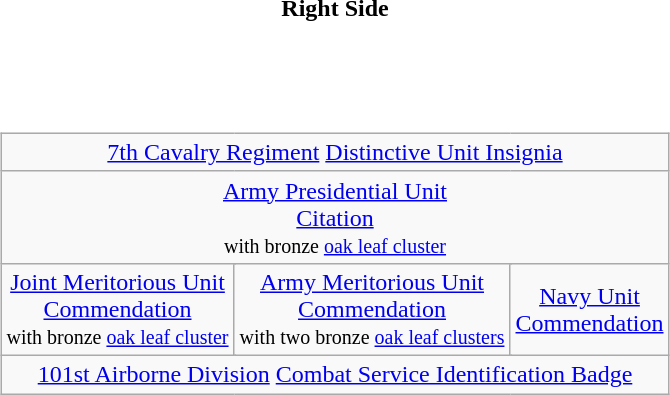<table class="toccolours collapsible collapsed" style="width:75%; background:transparent;">
<tr>
<th colspan=>Right Side</th>
</tr>
<tr>
<td colspan="2"><br><table style="margin:1em auto; text-align:center;">
<tr>
<td colspan="3"></td>
</tr>
<tr>
<td colspan="3"><span></span></td>
</tr>
<tr>
<td colspan="3"><span></span><span></span><span></span></td>
</tr>
<tr>
<td colspan="3"></td>
</tr>
<tr>
</tr>
</table>
<table class="wikitable" style="margin:1em auto; text-align:center;">
<tr>
<td colspan="5"><a href='#'>7th Cavalry Regiment</a> <a href='#'>Distinctive Unit Insignia</a></td>
</tr>
<tr>
<td colspan="6"><a href='#'>Army Presidential Unit<br>Citation</a><br><small>with bronze <a href='#'>oak leaf cluster</a></small></td>
</tr>
<tr>
<td colspan="2"><a href='#'>Joint Meritorious Unit<br>Commendation</a><br><small>with bronze <a href='#'>oak leaf cluster</a></small></td>
<td colspan="2"><a href='#'>Army Meritorious Unit<br>Commendation</a><br><small>with two bronze <a href='#'>oak leaf clusters</a></small></td>
<td colspan="2"><a href='#'>Navy Unit<br>Commendation</a></td>
</tr>
<tr>
<td colspan="5"><a href='#'>101st Airborne Division</a> <a href='#'>Combat Service Identification Badge</a></td>
</tr>
</table>
</td>
</tr>
</table>
